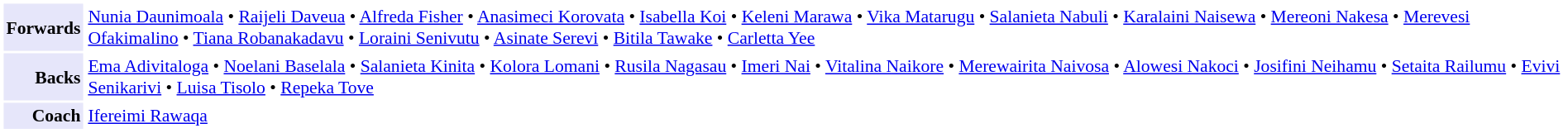<table cellpadding="2" style="border: 1px solid white; font-size:90%;">
<tr>
<td style="text-align:right;" bgcolor="lavender"><strong>Forwards</strong></td>
<td style="text-align:left;"><a href='#'>Nunia Daunimoala</a> • <a href='#'>Raijeli Daveua</a> • <a href='#'>Alfreda Fisher</a> • <a href='#'>Anasimeci Korovata</a> • <a href='#'>Isabella Koi</a> • <a href='#'>Keleni Marawa</a> • <a href='#'>Vika Matarugu</a> • <a href='#'>Salanieta Nabuli</a> • <a href='#'>Karalaini Naisewa</a> • <a href='#'>Mereoni Nakesa</a> • <a href='#'>Merevesi Ofakimalino</a> • <a href='#'>Tiana Robanakadavu</a> • <a href='#'>Loraini Senivutu</a> • <a href='#'>Asinate Serevi</a> • <a href='#'>Bitila Tawake</a> • <a href='#'>Carletta Yee</a></td>
</tr>
<tr>
<td style="text-align:right;" bgcolor="lavender"><strong>Backs</strong></td>
<td style="text-align:left;"><a href='#'>Ema Adivitaloga</a> • <a href='#'>Noelani Baselala</a> • <a href='#'>Salanieta Kinita</a> • <a href='#'>Kolora Lomani</a> • <a href='#'>Rusila Nagasau</a> • <a href='#'>Imeri Nai</a> • <a href='#'>Vitalina Naikore</a> • <a href='#'>Merewairita Naivosa</a> • <a href='#'>Alowesi Nakoci</a> • <a href='#'>Josifini Neihamu</a> • <a href='#'>Setaita Railumu</a> • <a href='#'>Evivi Senikarivi</a> • <a href='#'>Luisa Tisolo</a> • <a href='#'>Repeka Tove</a></td>
</tr>
<tr>
<td style="text-align:right;" bgcolor="lavender"><strong>Coach</strong></td>
<td style="text-align:left;"><a href='#'>Ifereimi Rawaqa</a></td>
</tr>
</table>
